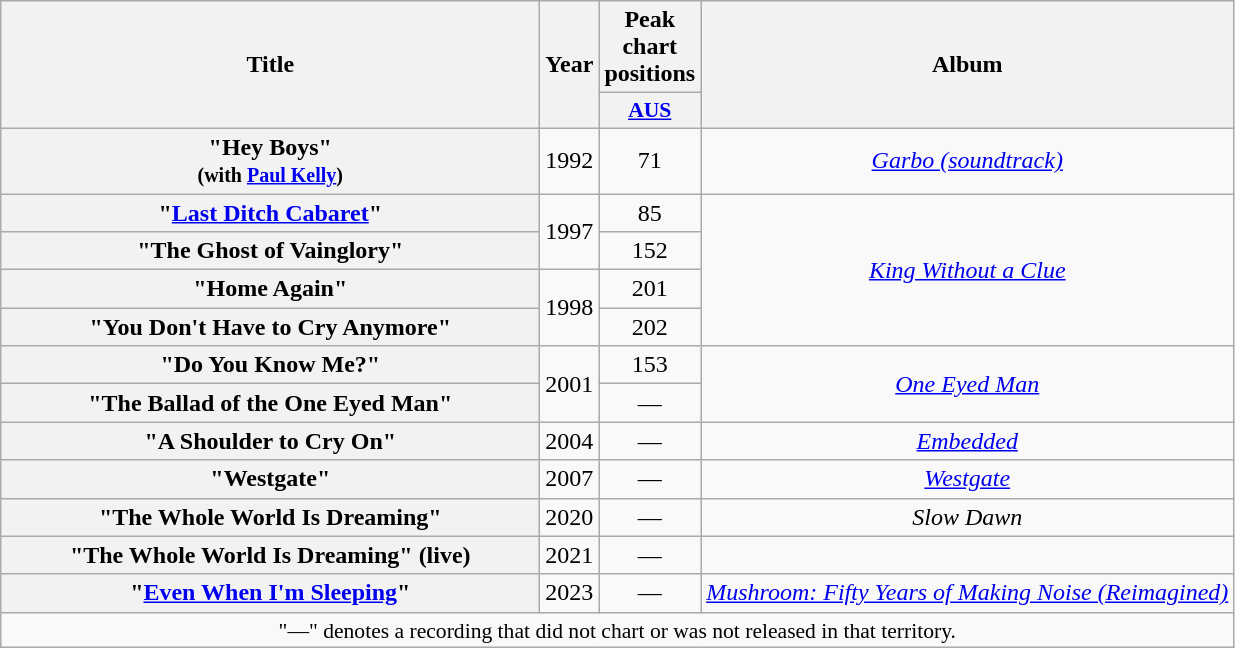<table class="wikitable plainrowheaders" style="text-align:center;">
<tr>
<th scope="col" rowspan="2" style="width:22em;">Title</th>
<th scope="col" rowspan="2" style="width:1em;">Year</th>
<th scope="col" colspan="1">Peak chart positions</th>
<th scope="col" rowspan="2">Album</th>
</tr>
<tr>
<th scope="col" style="width:3em;font-size:90%;"><a href='#'>AUS</a><br></th>
</tr>
<tr>
<th scope="row">"Hey Boys" <br> <small> (with <a href='#'>Paul Kelly</a>)</small></th>
<td>1992</td>
<td>71</td>
<td><em><a href='#'>Garbo (soundtrack)</a></em></td>
</tr>
<tr>
<th scope="row">"<a href='#'>Last Ditch Cabaret</a>"</th>
<td rowspan="2">1997</td>
<td>85</td>
<td rowspan="4"><em><a href='#'>King Without a Clue</a></em></td>
</tr>
<tr>
<th scope="row">"The Ghost of Vainglory"</th>
<td>152</td>
</tr>
<tr>
<th scope="row">"Home Again"</th>
<td rowspan="2">1998</td>
<td>201</td>
</tr>
<tr>
<th scope="row">"You Don't Have to Cry Anymore"</th>
<td>202</td>
</tr>
<tr>
<th scope="row">"Do You Know Me?"</th>
<td rowspan="2">2001</td>
<td>153</td>
<td rowspan="2"><em><a href='#'>One Eyed Man</a></em></td>
</tr>
<tr>
<th scope="row">"The Ballad of the One Eyed Man"</th>
<td>—</td>
</tr>
<tr>
<th scope="row">"A Shoulder to Cry On"</th>
<td>2004</td>
<td>—</td>
<td><em><a href='#'>Embedded</a></em></td>
</tr>
<tr>
<th scope="row">"Westgate"</th>
<td>2007</td>
<td>—</td>
<td><em><a href='#'>Westgate</a></em></td>
</tr>
<tr>
<th scope="row">"The Whole World Is Dreaming"</th>
<td>2020</td>
<td>—</td>
<td><em>Slow Dawn</em></td>
</tr>
<tr>
<th scope="row">"The Whole World Is Dreaming" (live)<br></th>
<td>2021</td>
<td>—</td>
<td></td>
</tr>
<tr>
<th scope="row">"<a href='#'>Even When I'm Sleeping</a>"</th>
<td>2023</td>
<td>—</td>
<td><em><a href='#'>Mushroom: Fifty Years of Making Noise (Reimagined)</a></em></td>
</tr>
<tr>
<td colspan="4" style="font-size:90%">"—" denotes a recording that did not chart or was not released in that territory.</td>
</tr>
</table>
